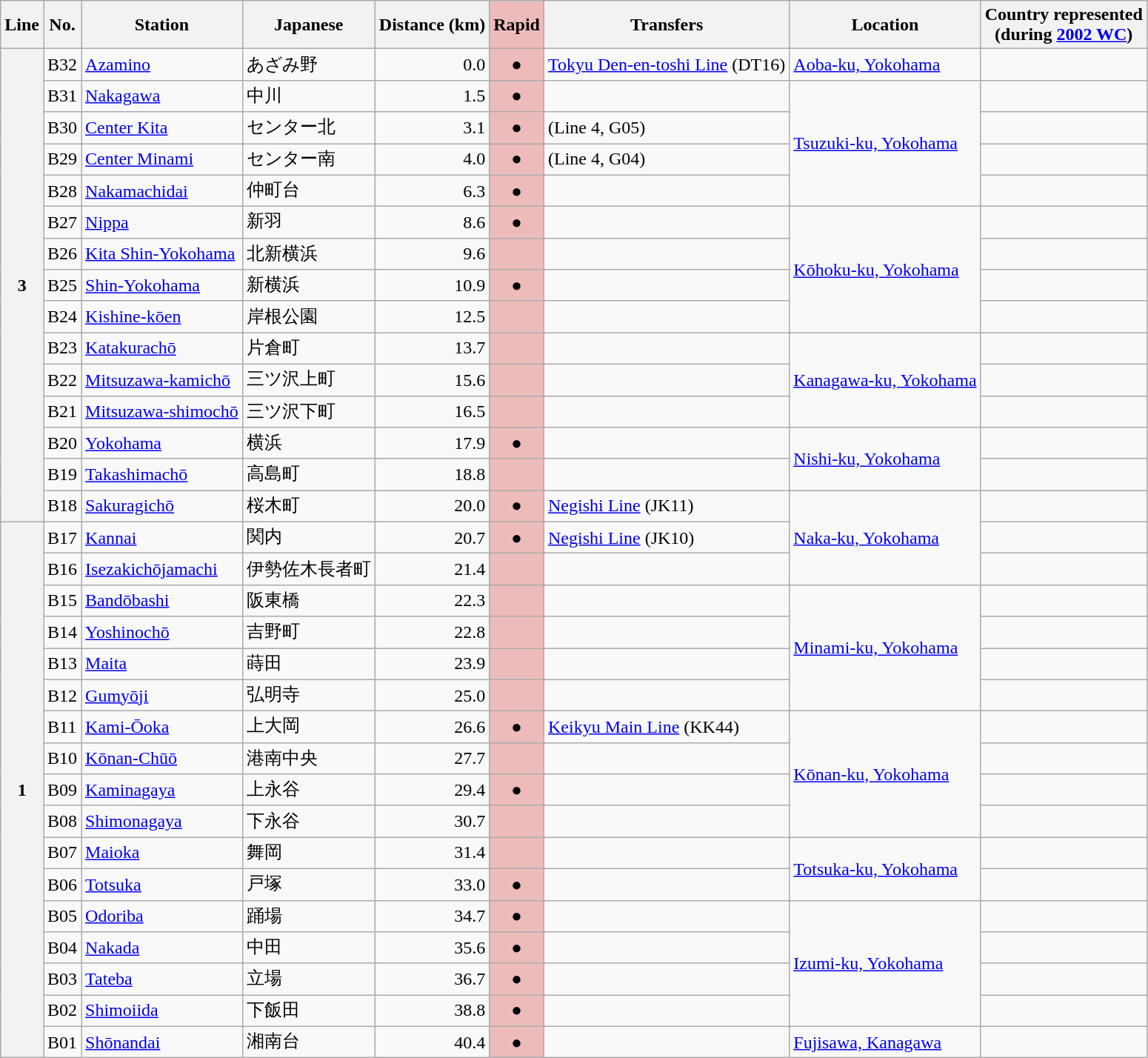<table class=wikitable>
<tr>
<th>Line</th>
<th>No.</th>
<th>Station</th>
<th>Japanese</th>
<th>Distance (km)</th>
<th style="width:1em; background-color:#ebb;">Rapid</th>
<th>Transfers</th>
<th>Location</th>
<th>Country represented <br> (during <a href='#'>2002 WC</a>)</th>
</tr>
<tr>
<th rowspan=16>3</th>
<td>B32</td>
<td><a href='#'>Azamino</a></td>
<td>あざみ野</td>
<td align=right>0.0</td>
<td style="background-color:#ebb; text-align:center;">●</td>
<td> <a href='#'>Tokyu Den-en-toshi Line</a> (DT16)</td>
<td><a href='#'>Aoba-ku, Yokohama</a></td>
<td></td>
</tr>
<tr>
<td>B31</td>
<td><a href='#'>Nakagawa</a></td>
<td>中川</td>
<td align=right>1.5</td>
<td style="background-color:#ebb; text-align:center;">●</td>
<td></td>
<td rowspan=4><a href='#'>Tsuzuki-ku, Yokohama</a></td>
<td></td>
</tr>
<tr>
<td>B30</td>
<td><a href='#'>Center Kita</a></td>
<td>センター北</td>
<td align=right>3.1</td>
<td style="background-color:#ebb; text-align:center;">●</td>
<td> (Line 4, G05)</td>
<td></td>
</tr>
<tr>
<td>B29</td>
<td><a href='#'>Center Minami</a></td>
<td>センター南</td>
<td align=right>4.0</td>
<td style="background-color:#ebb; text-align:center;">●</td>
<td> (Line 4, G04)</td>
<td></td>
</tr>
<tr>
<td>B28</td>
<td><a href='#'>Nakamachidai</a></td>
<td>仲町台</td>
<td align=right>6.3</td>
<td style="background-color:#ebb; text-align:center;">●</td>
<td></td>
<td></td>
</tr>
<tr>
<td>B27</td>
<td><a href='#'>Nippa</a></td>
<td>新羽</td>
<td align=right>8.6</td>
<td style="background-color:#ebb; text-align:center;">●</td>
<td></td>
<td rowspan=4><a href='#'>Kōhoku-ku, Yokohama</a></td>
<td></td>
</tr>
<tr>
<td>B26</td>
<td><a href='#'>Kita Shin-Yokohama</a></td>
<td>北新横浜</td>
<td align=right>9.6</td>
<td style="background-color:#ebb; text-align:center;"></td>
<td></td>
<td></td>
</tr>
<tr>
<td>B25</td>
<td><a href='#'>Shin-Yokohama</a></td>
<td>新横浜</td>
<td align=right>10.9</td>
<td style="background-color:#ebb; text-align:center;">●</td>
<td></td>
<td></td>
</tr>
<tr>
<td>B24</td>
<td><a href='#'>Kishine-kōen</a></td>
<td>岸根公園</td>
<td align=right>12.5</td>
<td style="background-color:#ebb; text-align:center;"></td>
<td></td>
<td></td>
</tr>
<tr>
<td>B23</td>
<td><a href='#'>Katakurachō</a></td>
<td>片倉町</td>
<td align=right>13.7</td>
<td style="background-color:#ebb; text-align:center;"></td>
<td></td>
<td rowspan=3><a href='#'>Kanagawa-ku, Yokohama</a></td>
<td></td>
</tr>
<tr>
<td>B22</td>
<td><a href='#'>Mitsuzawa-kamichō</a></td>
<td>三ツ沢上町</td>
<td align=right>15.6</td>
<td style="background-color:#ebb; text-align:center;"></td>
<td></td>
<td></td>
</tr>
<tr>
<td>B21</td>
<td><a href='#'>Mitsuzawa-shimochō</a></td>
<td>三ツ沢下町</td>
<td align=right>16.5</td>
<td style="background-color:#ebb; text-align:center;"></td>
<td></td>
<td></td>
</tr>
<tr>
<td>B20</td>
<td><a href='#'>Yokohama</a></td>
<td>横浜</td>
<td align=right>17.9</td>
<td style="background-color:#ebb; text-align:center;">●</td>
<td></td>
<td rowspan=2><a href='#'>Nishi-ku, Yokohama</a></td>
<td></td>
</tr>
<tr>
<td>B19</td>
<td><a href='#'>Takashimachō</a></td>
<td>高島町</td>
<td align=right>18.8</td>
<td style="background-color:#ebb; text-align:center;"></td>
<td></td>
<td></td>
</tr>
<tr>
<td>B18</td>
<td><a href='#'>Sakuragichō</a></td>
<td>桜木町</td>
<td align=right>20.0</td>
<td style="background-color:#ebb; text-align:center;">●</td>
<td> <a href='#'>Negishi Line</a> (JK11)</td>
<td rowspan=4><a href='#'>Naka-ku, Yokohama</a></td>
<td></td>
</tr>
<tr>
<td rowspan=2>B17</td>
<td rowspan=2><a href='#'>Kannai</a></td>
<td rowspan=2>関内</td>
<td rowspan=2 align=right>20.7</td>
<td rowspan=2 style="background-color:#ebb; text-align:center;">●</td>
<td rowspan=2> <a href='#'>Negishi Line</a> (JK10)</td>
<td rowspan=2></td>
</tr>
<tr>
<th rowspan=17>1</th>
</tr>
<tr>
<td>B16</td>
<td><a href='#'>Isezakichōjamachi</a></td>
<td>伊勢佐木長者町</td>
<td align=right>21.4</td>
<td style="background-color:#ebb; text-align:center;"></td>
<td></td>
<td></td>
</tr>
<tr>
<td>B15</td>
<td><a href='#'>Bandōbashi</a></td>
<td>阪東橋</td>
<td align=right>22.3</td>
<td style="background-color:#ebb; text-align:center;"></td>
<td></td>
<td rowspan=4><a href='#'>Minami-ku, Yokohama</a></td>
<td></td>
</tr>
<tr>
<td>B14</td>
<td><a href='#'>Yoshinochō</a></td>
<td>吉野町</td>
<td align=right>22.8</td>
<td style="background-color:#ebb; text-align:center;"></td>
<td></td>
<td></td>
</tr>
<tr>
<td>B13</td>
<td><a href='#'>Maita</a></td>
<td>蒔田</td>
<td align=right>23.9</td>
<td style="background-color:#ebb; text-align:center;"></td>
<td></td>
<td></td>
</tr>
<tr>
<td>B12</td>
<td><a href='#'>Gumyōji</a></td>
<td>弘明寺</td>
<td align=right>25.0</td>
<td style="background-color:#ebb; text-align:center;"></td>
<td></td>
<td></td>
</tr>
<tr>
<td>B11</td>
<td><a href='#'>Kami-Ōoka</a></td>
<td>上大岡</td>
<td align=right>26.6</td>
<td style="background-color:#ebb; text-align:center;">●</td>
<td> <a href='#'>Keikyu Main Line</a> (KK44)</td>
<td rowspan=4><a href='#'>Kōnan-ku, Yokohama</a></td>
<td></td>
</tr>
<tr>
<td>B10</td>
<td><a href='#'>Kōnan-Chūō</a></td>
<td>港南中央</td>
<td align=right>27.7</td>
<td style="background-color:#ebb; text-align:center;"></td>
<td></td>
<td></td>
</tr>
<tr>
<td>B09</td>
<td><a href='#'>Kaminagaya</a></td>
<td>上永谷</td>
<td align=right>29.4</td>
<td style="background-color:#ebb; text-align:center;">●</td>
<td></td>
<td></td>
</tr>
<tr>
<td>B08</td>
<td><a href='#'>Shimonagaya</a></td>
<td>下永谷</td>
<td align=right>30.7</td>
<td style="background-color:#ebb; text-align:center;"></td>
<td></td>
<td></td>
</tr>
<tr>
<td>B07</td>
<td><a href='#'>Maioka</a></td>
<td>舞岡</td>
<td align=right>31.4</td>
<td style="background-color:#ebb; text-align:center;"></td>
<td></td>
<td rowspan=2><a href='#'>Totsuka-ku, Yokohama</a></td>
<td></td>
</tr>
<tr>
<td>B06</td>
<td><a href='#'>Totsuka</a></td>
<td>戸塚</td>
<td align=right>33.0</td>
<td style="background-color:#ebb; text-align:center;">●</td>
<td></td>
<td></td>
</tr>
<tr>
<td>B05</td>
<td><a href='#'>Odoriba</a></td>
<td>踊場</td>
<td align=right>34.7</td>
<td style="background-color:#ebb; text-align:center;">●</td>
<td></td>
<td rowspan=4><a href='#'>Izumi-ku, Yokohama</a></td>
<td></td>
</tr>
<tr>
<td>B04</td>
<td><a href='#'>Nakada</a></td>
<td>中田</td>
<td align=right>35.6</td>
<td style="background-color:#ebb; text-align:center;">●</td>
<td></td>
<td></td>
</tr>
<tr>
<td>B03</td>
<td><a href='#'>Tateba</a></td>
<td>立場</td>
<td align=right>36.7</td>
<td style="background-color:#ebb; text-align:center;">●</td>
<td></td>
<td></td>
</tr>
<tr>
<td>B02</td>
<td><a href='#'>Shimoiida</a></td>
<td>下飯田</td>
<td align=right>38.8</td>
<td style="background-color:#ebb; text-align:center;">●</td>
<td></td>
<td></td>
</tr>
<tr out of transfer sotetsu izumino line yumegaoka station>
<td>B01</td>
<td><a href='#'>Shōnandai</a></td>
<td>湘南台</td>
<td align=right>40.4</td>
<td style="background-color:#ebb; text-align:center;">●</td>
<td></td>
<td><a href='#'>Fujisawa, Kanagawa</a></td>
<td></td>
</tr>
</table>
